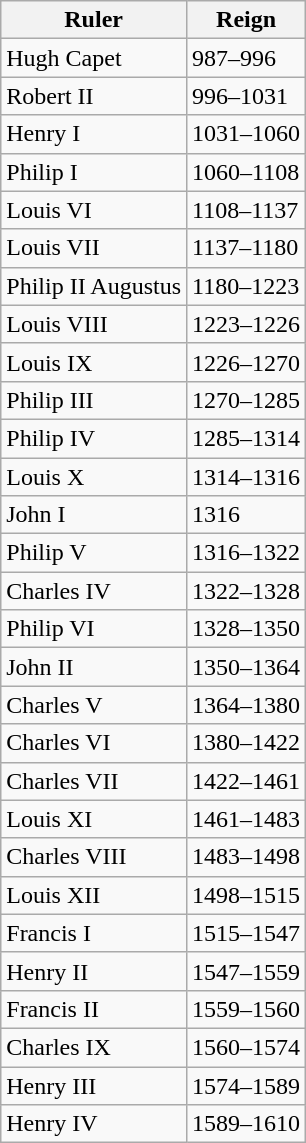<table class="wikitable">
<tr>
<th>Ruler</th>
<th>Reign</th>
</tr>
<tr>
<td>Hugh Capet</td>
<td>987–996</td>
</tr>
<tr>
<td>Robert II</td>
<td>996–1031</td>
</tr>
<tr>
<td>Henry I</td>
<td>1031–1060</td>
</tr>
<tr>
<td>Philip I</td>
<td>1060–1108</td>
</tr>
<tr>
<td>Louis VI</td>
<td>1108–1137</td>
</tr>
<tr>
<td>Louis VII</td>
<td>1137–1180</td>
</tr>
<tr>
<td>Philip II Augustus</td>
<td>1180–1223</td>
</tr>
<tr>
<td>Louis VIII</td>
<td>1223–1226</td>
</tr>
<tr>
<td>Louis IX</td>
<td>1226–1270</td>
</tr>
<tr>
<td>Philip III</td>
<td>1270–1285</td>
</tr>
<tr>
<td>Philip IV</td>
<td>1285–1314</td>
</tr>
<tr>
<td>Louis X</td>
<td>1314–1316</td>
</tr>
<tr>
<td>John I</td>
<td>1316</td>
</tr>
<tr>
<td>Philip V</td>
<td>1316–1322</td>
</tr>
<tr>
<td>Charles IV</td>
<td>1322–1328</td>
</tr>
<tr>
<td>Philip VI</td>
<td>1328–1350</td>
</tr>
<tr>
<td>John II</td>
<td>1350–1364</td>
</tr>
<tr>
<td>Charles V</td>
<td>1364–1380</td>
</tr>
<tr>
<td>Charles VI</td>
<td>1380–1422</td>
</tr>
<tr>
<td>Charles VII</td>
<td>1422–1461</td>
</tr>
<tr>
<td>Louis XI</td>
<td>1461–1483</td>
</tr>
<tr>
<td>Charles VIII</td>
<td>1483–1498</td>
</tr>
<tr>
<td>Louis XII</td>
<td>1498–1515</td>
</tr>
<tr>
<td>Francis I</td>
<td>1515–1547</td>
</tr>
<tr>
<td>Henry II</td>
<td>1547–1559</td>
</tr>
<tr>
<td>Francis II</td>
<td>1559–1560</td>
</tr>
<tr>
<td>Charles IX</td>
<td>1560–1574</td>
</tr>
<tr>
<td>Henry III</td>
<td>1574–1589</td>
</tr>
<tr>
<td>Henry IV</td>
<td>1589–1610</td>
</tr>
</table>
